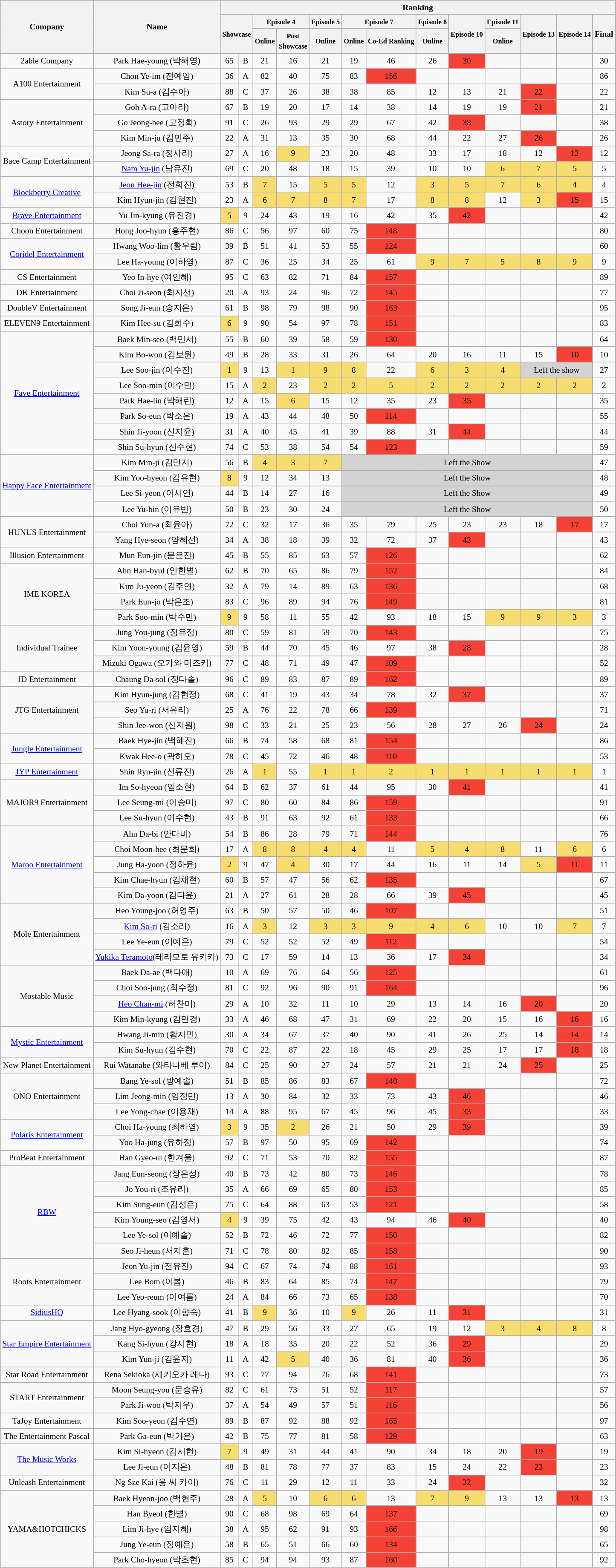<table class="wikitable sortable" style="text-align:center; font-size: small;">
<tr>
<th rowspan="3">Company</th>
<th rowspan="3">Name</th>
<th colspan="13">Ranking</th>
</tr>
<tr>
<th colspan="2" rowspan="2"><small>Showcase</small></th>
<th colspan="2"><small>Episode 4</small></th>
<th><small>Episode 5</small></th>
<th colspan="2"><small>Episode 7</small></th>
<th><small>Episode 8</small></th>
<th rowspan="2"><small>Episode 10</small></th>
<th><small>Episode 11</small></th>
<th rowspan="2"><small>Episode 13</small></th>
<th rowspan="2"><small>Episode 14</small></th>
<th rowspan="2">Final</th>
</tr>
<tr>
<th><small>Online</small></th>
<th><small>Post</small><br><small>Showcase</small></th>
<th><small>Online</small></th>
<th><small>Online</small></th>
<th><small>Co-Ed Ranking</small></th>
<th><small>Online</small></th>
<th><small>Online</small></th>
</tr>
<tr>
<td>2able Company</td>
<td>Park Hae-young (박해영)</td>
<td>65</td>
<td>B</td>
<td>21</td>
<td>16</td>
<td>21</td>
<td>19</td>
<td>46</td>
<td>26</td>
<td style="background:#F44336">30</td>
<td></td>
<td></td>
<td></td>
<td>30</td>
</tr>
<tr>
<td rowspan="2">A100 Entertainment</td>
<td>Chon Ye-im (전예임)</td>
<td>36</td>
<td>A</td>
<td>82</td>
<td>40</td>
<td>75</td>
<td>83</td>
<td style="background:#F44336">156</td>
<td></td>
<td></td>
<td></td>
<td></td>
<td></td>
<td>86</td>
</tr>
<tr>
<td>Kim Su-a (김수아)</td>
<td>88</td>
<td>C</td>
<td>37</td>
<td>26</td>
<td>38</td>
<td>38</td>
<td>85</td>
<td>12</td>
<td>13</td>
<td>21</td>
<td data-sort-value="19" style="background:#F44336">22</td>
<td></td>
<td>22</td>
</tr>
<tr>
<td rowspan="3">Astory Entertainment</td>
<td>Goh A-ra (고아라) </td>
<td>67</td>
<td>B</td>
<td>19</td>
<td>20</td>
<td>17</td>
<td>14</td>
<td>38</td>
<td>14</td>
<td>19</td>
<td>19</td>
<td data-sort-value="20" style="background:#F44336">21</td>
<td></td>
<td>21</td>
</tr>
<tr>
<td>Go Jeong-hee (고정희)</td>
<td>91</td>
<td>C</td>
<td>26</td>
<td>93</td>
<td>29</td>
<td>29</td>
<td>67</td>
<td>42</td>
<td style="background:#F44336">38</td>
<td></td>
<td></td>
<td></td>
<td>38</td>
</tr>
<tr>
<td>Kim Min-ju (김민주)</td>
<td>22</td>
<td>A</td>
<td>31</td>
<td>13</td>
<td>35</td>
<td>30</td>
<td>68</td>
<td>44</td>
<td>22</td>
<td>27</td>
<td data-sort-value="21" style="background:#F44336">26</td>
<td></td>
<td>26</td>
</tr>
<tr>
<td rowspan="2">Bace Camp Entertainment</td>
<td>Jeong Sa-ra (정사라)</td>
<td>27</td>
<td>A</td>
<td>16</td>
<td style="background:#f7dc6f">9</td>
<td>23</td>
<td>20</td>
<td>48</td>
<td>33</td>
<td>17</td>
<td>18</td>
<td>12</td>
<td data-sort-value="14"  style="background:#F44336">12</td>
<td>12</td>
</tr>
<tr>
<td><a href='#'>Nam Yu-jin</a> (남유진)</td>
<td>69</td>
<td>C</td>
<td>20</td>
<td>48</td>
<td>18</td>
<td>15</td>
<td>39</td>
<td>10</td>
<td>10</td>
<td style="background:#f7dc6f">6</td>
<td style="background:#f7dc6f">7</td>
<td style="background:#f7dc6f">5</td>
<td>5</td>
</tr>
<tr>
<td rowspan="2"><a href='#'>Blockberry Creative</a></td>
<td><a href='#'>Jeon Hee-jin</a> (전희진)</td>
<td>53</td>
<td>B</td>
<td style="background:#f7dc6f">7</td>
<td>15</td>
<td style="background:#f7dc6f">5</td>
<td style="background:#f7dc6f">5</td>
<td>12</td>
<td style="background:#f7dc6f">3</td>
<td style="background:#f7dc6f">5</td>
<td style="background:#f7dc6f">7</td>
<td style="background:#f7dc6f">6</td>
<td style="background:#f7dc6f">4</td>
<td>4</td>
</tr>
<tr>
<td>Kim Hyun-jin (김현진)</td>
<td>23</td>
<td>A</td>
<td style="background:#f7dc6f">6</td>
<td style="background:#f7dc6f">7</td>
<td style="background:#f7dc6f">8</td>
<td style="background:#f7dc6f">7</td>
<td>17</td>
<td style="background:#f7dc6f">8</td>
<td style="background:#f7dc6f">8</td>
<td>12</td>
<td style="background:#f7dc6f">3</td>
<td data-sort-value="16"  style="background:#F44336">15</td>
<td>15</td>
</tr>
<tr>
<td><a href='#'>Brave Entertainment</a></td>
<td>Yu Jin-kyung (유진경)</td>
<td style="background:#f7dc6f">5</td>
<td>9</td>
<td>24</td>
<td>43</td>
<td>19</td>
<td>16</td>
<td>42</td>
<td>35</td>
<td style="background:#F44336">42</td>
<td></td>
<td></td>
<td></td>
<td>42</td>
</tr>
<tr>
<td>Choon Entertainment</td>
<td>Hong Joo-hyun (홍주현)</td>
<td>86</td>
<td>C</td>
<td>56</td>
<td>97</td>
<td>60</td>
<td>75</td>
<td style="background:#F44336">148</td>
<td></td>
<td></td>
<td></td>
<td></td>
<td></td>
<td>80</td>
</tr>
<tr>
<td rowspan="2"><a href='#'>Coridel Entertainment</a></td>
<td>Hwang Woo-lim (황우림)</td>
<td>39</td>
<td>B</td>
<td>51</td>
<td>41</td>
<td>53</td>
<td>55</td>
<td style="background:#F44336">124</td>
<td></td>
<td></td>
<td></td>
<td></td>
<td></td>
<td>60</td>
</tr>
<tr>
<td>Lee Ha-young (이하영)</td>
<td>87</td>
<td>C</td>
<td>36</td>
<td>25</td>
<td>34</td>
<td>25</td>
<td>61</td>
<td style="background:#f7dc6f">9</td>
<td style="background:#f7dc6f">7</td>
<td style="background:#f7dc6f">5</td>
<td style="background:#f7dc6f">8</td>
<td style="background:#f7dc6f">9</td>
<td>9</td>
</tr>
<tr>
<td>CS Entertainment</td>
<td>Yeo In-hye (여인혜)</td>
<td>95</td>
<td>C</td>
<td>63</td>
<td>82</td>
<td>71</td>
<td>84</td>
<td style="background:#F44336">157</td>
<td></td>
<td></td>
<td></td>
<td></td>
<td></td>
<td>89</td>
</tr>
<tr>
<td>DK Entertainment</td>
<td>Choi Ji-seon (최지선)</td>
<td>20</td>
<td>A</td>
<td>93</td>
<td>24</td>
<td>96</td>
<td>72</td>
<td style="background:#F44336">145</td>
<td></td>
<td></td>
<td></td>
<td></td>
<td></td>
<td>77</td>
</tr>
<tr>
<td>DoubleV Entertainment</td>
<td>Song Ji-eun (송지은)</td>
<td>61</td>
<td>B</td>
<td>98</td>
<td>79</td>
<td>98</td>
<td>90</td>
<td style="background:#F44336">163</td>
<td></td>
<td></td>
<td></td>
<td></td>
<td></td>
<td>95</td>
</tr>
<tr>
<td>ELEVEN9 Entertainment</td>
<td>Kim Hee-su (김희수)</td>
<td style="background:#f7dc6f">6</td>
<td>9</td>
<td>90</td>
<td>54</td>
<td>97</td>
<td>78</td>
<td style="background:#F44336">151</td>
<td></td>
<td></td>
<td></td>
<td></td>
<td></td>
<td>83</td>
</tr>
<tr>
<td rowspan="8"><a href='#'>Fave Entertainment</a></td>
<td>Baek Min-seo (백민서)</td>
<td>55</td>
<td>B</td>
<td>60</td>
<td>39</td>
<td>58</td>
<td>59</td>
<td style="background:#F44336">130</td>
<td></td>
<td></td>
<td></td>
<td></td>
<td></td>
<td>64</td>
</tr>
<tr>
<td>Kim Bo-won (김보원)</td>
<td>49</td>
<td>B</td>
<td>28</td>
<td>33</td>
<td>31</td>
<td>26</td>
<td>64</td>
<td>20</td>
<td>16</td>
<td>11</td>
<td>15</td>
<td style="background:#F44336">10</td>
<td>10</td>
</tr>
<tr>
<td>Lee Soo-jin (이수진)</td>
<td style="background:#f7dc6f">1</td>
<td>9</td>
<td>13</td>
<td style="background:#f7dc6f">1</td>
<td style="background:#f7dc6f">9</td>
<td style="background:#f7dc6f">8</td>
<td>22</td>
<td style="background:#f7dc6f">6</td>
<td style="background:#f7dc6f">3</td>
<td style="background:#f7dc6f">4</td>
<td colspan="2" data-sort-value="171" style="background:#D3D3D3">Left the show</td>
<td>27</td>
</tr>
<tr>
<td>Lee Soo-min (이수민) </td>
<td>15</td>
<td>A</td>
<td style="background:#f7dc6f">2</td>
<td>23</td>
<td style="background:#f7dc6f">2</td>
<td style="background:#f7dc6f">2</td>
<td style="background:#f7dc6f">5</td>
<td style="background:#f7dc6f">2</td>
<td style="background:#f7dc6f">2</td>
<td style="background:#f7dc6f">2</td>
<td style="background:#f7dc6f">2</td>
<td style="background:#f7dc6f">2</td>
<td>2</td>
</tr>
<tr>
<td>Park Hae-lin (박해린)</td>
<td>12</td>
<td>A</td>
<td>15</td>
<td style="background:#f7dc6f">6</td>
<td>15</td>
<td>12</td>
<td>35</td>
<td>23</td>
<td style="background:#F44336">35</td>
<td></td>
<td></td>
<td></td>
<td>35</td>
</tr>
<tr>
<td>Park So-eun (박소은)</td>
<td>19</td>
<td>A</td>
<td>43</td>
<td>44</td>
<td>48</td>
<td>50</td>
<td style="background:#F44336">114</td>
<td></td>
<td></td>
<td></td>
<td></td>
<td></td>
<td>55</td>
</tr>
<tr>
<td>Shin Ji-yoon (신지윤)</td>
<td>31</td>
<td>A</td>
<td>40</td>
<td>45</td>
<td>41</td>
<td>39</td>
<td>88</td>
<td>31</td>
<td style="background:#F44336">44</td>
<td></td>
<td></td>
<td></td>
<td>44</td>
</tr>
<tr>
<td>Shin Su-hyun (신수현)</td>
<td>74</td>
<td>C</td>
<td>53</td>
<td>38</td>
<td>54</td>
<td>54</td>
<td style="background:#F44336">123</td>
<td></td>
<td></td>
<td></td>
<td></td>
<td></td>
<td>59</td>
</tr>
<tr>
<td rowspan="4"><a href='#'>Happy Face Entertainment</a></td>
<td>Kim Min-ji (김민지)</td>
<td>56</td>
<td>B</td>
<td style="background:#f7dc6f">4</td>
<td style="background:#f7dc6f">3</td>
<td style="background:#f7dc6f">7</td>
<td colspan="7" data-sort-value="167" style="background:#D3D3D3">Left the Show</td>
<td>47</td>
</tr>
<tr>
<td>Kim Yoo-hyeon (김유현)</td>
<td style="background:#f7dc6f">8</td>
<td>9</td>
<td>12</td>
<td>34</td>
<td>13</td>
<td colspan="7" data-sort-value="168" style="background:#D3D3D3">Left the Show</td>
<td>48</td>
</tr>
<tr>
<td>Lee Si-yeon (이시연)</td>
<td>44</td>
<td>B</td>
<td>14</td>
<td>27</td>
<td>16</td>
<td colspan="7" data-sort-value="169" style="background:#D3D3D3">Left the Show</td>
<td>49</td>
</tr>
<tr>
<td>Lee Yu-bin (이유빈)</td>
<td>50</td>
<td>B</td>
<td>23</td>
<td>30</td>
<td>24</td>
<td colspan="7" data-sort-value="170" style="background:#D3D3D3">Left the Show</td>
<td>50</td>
</tr>
<tr>
<td rowspan="2">HUNUS Entertainment</td>
<td>Choi Yun-a (최윤아)</td>
<td>72</td>
<td>C</td>
<td>32</td>
<td>17</td>
<td>36</td>
<td>35</td>
<td>79</td>
<td>25</td>
<td>23</td>
<td>23</td>
<td>18</td>
<td data-sort-value="12"  style="background:#F44336">17</td>
<td>17</td>
</tr>
<tr>
<td>Yang Hye-seon (양혜선)</td>
<td>34</td>
<td>A</td>
<td>38</td>
<td>18</td>
<td>39</td>
<td>32</td>
<td>72</td>
<td>37</td>
<td style="background:#F44336">43</td>
<td></td>
<td></td>
<td></td>
<td>43</td>
</tr>
<tr>
<td>Illusion Entertainment</td>
<td>Mun Eun-jin (문은진)</td>
<td>45</td>
<td>B</td>
<td>55</td>
<td>85</td>
<td>63</td>
<td>57</td>
<td style="background:#F44336">126</td>
<td></td>
<td></td>
<td></td>
<td></td>
<td></td>
<td>62</td>
</tr>
<tr>
<td rowspan="4">IME KOREA</td>
<td>Ahn Han-byul (안한별)</td>
<td>62</td>
<td>B</td>
<td>70</td>
<td>65</td>
<td>86</td>
<td>79</td>
<td style="background:#F44336">152</td>
<td></td>
<td></td>
<td></td>
<td></td>
<td></td>
<td>84</td>
</tr>
<tr>
<td>Kim Ju-yeon (김주연)</td>
<td>32</td>
<td>A</td>
<td>79</td>
<td>14</td>
<td>89</td>
<td>63</td>
<td style="background:#F44336">136</td>
<td></td>
<td></td>
<td></td>
<td></td>
<td></td>
<td>68</td>
</tr>
<tr>
<td>Park Eun-jo (박은조)</td>
<td>83</td>
<td>C</td>
<td>96</td>
<td>89</td>
<td>94</td>
<td>76</td>
<td style="background:#F44336">149</td>
<td></td>
<td></td>
<td></td>
<td></td>
<td></td>
<td>81</td>
</tr>
<tr>
<td>Park Soo-min (박수민)</td>
<td style="background:#f7dc6f">9</td>
<td>9</td>
<td>58</td>
<td>11</td>
<td>55</td>
<td>42</td>
<td>93</td>
<td>18</td>
<td>15</td>
<td style="background:#f7dc6f">9</td>
<td style="background:#f7dc6f">9</td>
<td style="background:#f7dc6f">3</td>
<td>3</td>
</tr>
<tr>
<td rowspan="3">Individual Trainee</td>
<td>Jung You-jung (정유정)</td>
<td>80</td>
<td>C</td>
<td>59</td>
<td>81</td>
<td>59</td>
<td>70</td>
<td style="background:#F44336">143</td>
<td></td>
<td></td>
<td></td>
<td></td>
<td></td>
<td>75</td>
</tr>
<tr>
<td>Kim Yoon-young (김윤영)</td>
<td>59</td>
<td>B</td>
<td>44</td>
<td>70</td>
<td>45</td>
<td>46</td>
<td>97</td>
<td>38</td>
<td style="background:#F44336">28</td>
<td></td>
<td></td>
<td></td>
<td>28</td>
</tr>
<tr>
<td>Mizuki Ogawa (오가와 미즈키)</td>
<td>77</td>
<td>C</td>
<td>48</td>
<td>71</td>
<td>49</td>
<td>47</td>
<td style="background:#F44336">109</td>
<td></td>
<td></td>
<td></td>
<td></td>
<td></td>
<td>52</td>
</tr>
<tr>
<td>JD Entertainment</td>
<td>Chaung Da-sol (정다솔)</td>
<td>96</td>
<td>C</td>
<td>89</td>
<td>83</td>
<td>87</td>
<td>89</td>
<td style="background:#F44336">162</td>
<td></td>
<td></td>
<td></td>
<td></td>
<td></td>
<td>89</td>
</tr>
<tr>
<td rowspan="3">JTG Entertainment</td>
<td>Kim Hyun-jung (김현정)</td>
<td>68</td>
<td>C</td>
<td>41</td>
<td>19</td>
<td>43</td>
<td>34</td>
<td>78</td>
<td>32</td>
<td style="background:#F44336">37</td>
<td></td>
<td></td>
<td></td>
<td>37</td>
</tr>
<tr>
<td>Seo Yu-ri (서유리)</td>
<td>25</td>
<td>A</td>
<td>76</td>
<td>22</td>
<td>78</td>
<td>66</td>
<td style="background:#F44336">139</td>
<td></td>
<td></td>
<td></td>
<td></td>
<td></td>
<td>71</td>
</tr>
<tr>
<td>Shin Jee-won (신지원)</td>
<td>98</td>
<td>C</td>
<td>33</td>
<td>21</td>
<td>25</td>
<td>23</td>
<td>56</td>
<td>28</td>
<td>27</td>
<td>26</td>
<td data-sort-value="22" style="background:#F44336">24</td>
<td></td>
<td>24</td>
</tr>
<tr>
<td rowspan="2"><a href='#'>Jungle Entertainment</a></td>
<td>Baek Hye-jin (백혜진)</td>
<td>66</td>
<td>B</td>
<td>74</td>
<td>58</td>
<td>68</td>
<td>81</td>
<td style="background:#F44336">154</td>
<td></td>
<td></td>
<td></td>
<td></td>
<td></td>
<td>86</td>
</tr>
<tr>
<td>Kwak Hee-o (곽히오)</td>
<td>78</td>
<td>C</td>
<td>45</td>
<td>72</td>
<td>46</td>
<td>48</td>
<td style="background:#F44336">110</td>
<td></td>
<td></td>
<td></td>
<td></td>
<td></td>
<td>53</td>
</tr>
<tr>
<td><a href='#'>JYP Entertainment</a></td>
<td>Shin Ryu-jin (신류진)</td>
<td>26</td>
<td>A</td>
<td style="background:#f7dc6f">1</td>
<td>55</td>
<td style="background:#f7dc6f">1</td>
<td style="background:#f7dc6f">1</td>
<td style="background:#f7dc6f">2</td>
<td style="background:#f7dc6f">1</td>
<td style="background:#f7dc6f">1</td>
<td style="background:#f7dc6f">1</td>
<td style="background:#f7dc6f">1</td>
<td style="background:#f7dc6f">1</td>
<td>1</td>
</tr>
<tr>
<td rowspan="3">MAJOR9 Entertainment</td>
<td>Im So-hyeon (임소현)</td>
<td>64</td>
<td>B</td>
<td>62</td>
<td>37</td>
<td>61</td>
<td>44</td>
<td>95</td>
<td>30</td>
<td style="background:#F44336">41</td>
<td></td>
<td></td>
<td></td>
<td>41</td>
</tr>
<tr>
<td>Lee Seung-mi (이승미)</td>
<td>97</td>
<td>C</td>
<td>80</td>
<td>60</td>
<td>84</td>
<td>86</td>
<td style="background:#F44336">159</td>
<td></td>
<td></td>
<td></td>
<td></td>
<td></td>
<td>91</td>
</tr>
<tr>
<td>Lee Su-hyun (이수현)</td>
<td>43</td>
<td>B</td>
<td>91</td>
<td>63</td>
<td>92</td>
<td>61</td>
<td style="background:#F44336">133</td>
<td></td>
<td></td>
<td></td>
<td></td>
<td></td>
<td>66</td>
</tr>
<tr>
<td rowspan="5"><a href='#'>Maroo Entertainment</a></td>
<td>Ahn Da-bi (안다비)</td>
<td>54</td>
<td>B</td>
<td>86</td>
<td>28</td>
<td>79</td>
<td>71</td>
<td style="background:#F44336">144</td>
<td></td>
<td></td>
<td></td>
<td></td>
<td></td>
<td>76</td>
</tr>
<tr>
<td>Choi Moon-hee (최문희)</td>
<td>17</td>
<td>A</td>
<td style="background:#f7dc6f">8</td>
<td style="background:#f7dc6f">8</td>
<td style="background:#f7dc6f">4</td>
<td style="background:#f7dc6f">4</td>
<td>11</td>
<td style="background:#f7dc6f">5</td>
<td style="background:#f7dc6f">4</td>
<td style="background:#f7dc6f">8</td>
<td>11</td>
<td style="background:#f7dc6f">6</td>
<td>6</td>
</tr>
<tr>
<td>Jung Ha-yoon (정하윤)</td>
<td style="background:#f7dc6f">2</td>
<td>9</td>
<td>47</td>
<td style="background:#f7dc6f">4</td>
<td>30</td>
<td>17</td>
<td>44</td>
<td>16</td>
<td>11</td>
<td>14</td>
<td style="background:#f7dc6f">5</td>
<td data-sort-value="15"  style="background:#F44336">11</td>
<td>11</td>
</tr>
<tr>
<td>Kim Chae-hyun (김채현)</td>
<td>60</td>
<td>B</td>
<td>57</td>
<td>47</td>
<td>56</td>
<td>62</td>
<td style="background:#F44336">135</td>
<td></td>
<td></td>
<td></td>
<td></td>
<td></td>
<td>67</td>
</tr>
<tr>
<td>Kim Da-yoon (김다윤)</td>
<td>21</td>
<td>A</td>
<td>27</td>
<td>61</td>
<td>28</td>
<td>28</td>
<td>66</td>
<td>39</td>
<td style="background:#F44336">45</td>
<td></td>
<td></td>
<td></td>
<td>45</td>
</tr>
<tr>
<td rowspan="4">Mole Entertainment</td>
<td>Heo Young-joo (허영주) </td>
<td>63</td>
<td>B</td>
<td>50</td>
<td>57</td>
<td>50</td>
<td>46</td>
<td style="background:#F44336">107</td>
<td></td>
<td></td>
<td></td>
<td></td>
<td></td>
<td>51</td>
</tr>
<tr>
<td><a href='#'>Kim So-ri</a> (김소리) </td>
<td>16</td>
<td>A</td>
<td style="background:#f7dc6f">3</td>
<td>12</td>
<td style="background:#f7dc6f">3</td>
<td style="background:#f7dc6f">3</td>
<td style="background:#f7dc6f">9</td>
<td style="background:#f7dc6f">4</td>
<td style="background:#f7dc6f">6</td>
<td>10</td>
<td>10</td>
<td style="background:#f7dc6f">7</td>
<td>7</td>
</tr>
<tr>
<td>Lee Ye-eun (이예은)</td>
<td>79</td>
<td>C</td>
<td>52</td>
<td>52</td>
<td>52</td>
<td>49</td>
<td style="background:#F44336">112</td>
<td></td>
<td></td>
<td></td>
<td></td>
<td></td>
<td>54</td>
</tr>
<tr>
<td><a href='#'>Yukika Teramoto</a>(테라모토 유키카)</td>
<td>73</td>
<td>C</td>
<td>17</td>
<td>59</td>
<td>14</td>
<td>13</td>
<td>36</td>
<td>17</td>
<td style="background:#F44336">34</td>
<td></td>
<td></td>
<td></td>
<td>34</td>
</tr>
<tr>
<td rowspan="4">Mostable Music</td>
<td>Baek Da-ae (백다애)</td>
<td>10</td>
<td>A</td>
<td>69</td>
<td>76</td>
<td>64</td>
<td>56</td>
<td style="background:#F44336">125</td>
<td></td>
<td></td>
<td></td>
<td></td>
<td></td>
<td>61</td>
</tr>
<tr>
<td>Choi Soo-jung (최수정)</td>
<td>81</td>
<td>C</td>
<td>92</td>
<td>96</td>
<td>90</td>
<td>91</td>
<td style="background:#F44336">164</td>
<td></td>
<td></td>
<td></td>
<td></td>
<td></td>
<td>96</td>
</tr>
<tr>
<td><a href='#'>Heo Chan-mi</a> (허찬미)  </td>
<td>29</td>
<td>A</td>
<td>10</td>
<td>32</td>
<td>11</td>
<td>10</td>
<td>29</td>
<td>13</td>
<td>14</td>
<td>16</td>
<td data-sort-value="23" style="background:#F44336">20</td>
<td></td>
<td>20</td>
</tr>
<tr>
<td>Kim Min-kyung (김민경)</td>
<td>33</td>
<td>A</td>
<td>46</td>
<td>68</td>
<td>47</td>
<td>31</td>
<td>69</td>
<td>22</td>
<td>20</td>
<td>15</td>
<td>16</td>
<td data-sort-value="17"  style="background:#F44336">16</td>
<td>16</td>
</tr>
<tr>
<td rowspan="2"><a href='#'>Mystic Entertainment</a></td>
<td>Hwang Ji-min (황지민)</td>
<td>30</td>
<td>A</td>
<td>34</td>
<td>67</td>
<td>37</td>
<td>40</td>
<td>90</td>
<td>41</td>
<td>26</td>
<td>25</td>
<td>14</td>
<td data-sort-value="13"  style="background:#F44336">14</td>
<td>14</td>
</tr>
<tr>
<td>Kim Su-hyun (김수현) </td>
<td>70</td>
<td>C</td>
<td>22</td>
<td>87</td>
<td>22</td>
<td>18</td>
<td>45</td>
<td>29</td>
<td>25</td>
<td>17</td>
<td>17</td>
<td data-sort-value="18"  style="background:#F44336">18</td>
<td>18</td>
</tr>
<tr>
<td>New Planet Entertainment</td>
<td>Rui Watanabe (와타나베 루이)</td>
<td>84</td>
<td>C</td>
<td>25</td>
<td>90</td>
<td>27</td>
<td>24</td>
<td>57</td>
<td>21</td>
<td>21</td>
<td>24</td>
<td data-sort-value="25" style="background:#F44336">25</td>
<td></td>
<td>25</td>
</tr>
<tr>
<td rowspan="3">ONO Entertainment</td>
<td>Bang Ye-sol (방예솔)</td>
<td>51</td>
<td>B</td>
<td>85</td>
<td>86</td>
<td>83</td>
<td>67</td>
<td style="background:#F44336">140</td>
<td></td>
<td></td>
<td></td>
<td></td>
<td></td>
<td>72</td>
</tr>
<tr>
<td>Lim Jeong-min (임정민) </td>
<td>13</td>
<td>A</td>
<td>30</td>
<td>84</td>
<td>32</td>
<td>33</td>
<td>73</td>
<td>43</td>
<td style="background:#F44336">46</td>
<td></td>
<td></td>
<td></td>
<td>46</td>
</tr>
<tr>
<td>Lee Yong-chae (이용채)</td>
<td>14</td>
<td>A</td>
<td>88</td>
<td>95</td>
<td>67</td>
<td>45</td>
<td>96</td>
<td>45</td>
<td style="background:#F44336">33</td>
<td></td>
<td></td>
<td></td>
<td>33</td>
</tr>
<tr>
<td rowspan="2"><a href='#'>Polaris Entertainment</a></td>
<td>Choi Ha-young (최하영)</td>
<td style="background:#f7dc6f">3</td>
<td>9</td>
<td>35</td>
<td style="background:#f7dc6f">2</td>
<td>26</td>
<td>21</td>
<td>50</td>
<td>29</td>
<td style="background:#F44336">39</td>
<td></td>
<td></td>
<td></td>
<td>39</td>
</tr>
<tr>
<td>Yoo Ha-jung (유하정)</td>
<td>57</td>
<td>B</td>
<td>97</td>
<td>50</td>
<td>95</td>
<td>69</td>
<td style="background:#F44336">142</td>
<td></td>
<td></td>
<td></td>
<td></td>
<td></td>
<td>74</td>
</tr>
<tr>
<td>ProBeat Entertainment</td>
<td>Han Gyeo-ul (한겨울)</td>
<td>92</td>
<td>C</td>
<td>71</td>
<td>53</td>
<td>70</td>
<td>82</td>
<td style="background:#F44336">155</td>
<td></td>
<td></td>
<td></td>
<td></td>
<td></td>
<td>87</td>
</tr>
<tr>
<td rowspan="6"><a href='#'>RBW</a></td>
<td>Jang Eun-seong (장은성)</td>
<td>40</td>
<td>B</td>
<td>73</td>
<td>42</td>
<td>80</td>
<td>73</td>
<td style="background:#F44336">146</td>
<td></td>
<td></td>
<td></td>
<td></td>
<td></td>
<td>78</td>
</tr>
<tr>
<td>Jo You-ri (조유리)</td>
<td>35</td>
<td>A</td>
<td>66</td>
<td>69</td>
<td>65</td>
<td>80</td>
<td style="background:#F44336">153</td>
<td></td>
<td></td>
<td></td>
<td></td>
<td></td>
<td>85</td>
</tr>
<tr>
<td>Kim Sung-eun (김성은)</td>
<td>75</td>
<td>C</td>
<td>64</td>
<td>88</td>
<td>63</td>
<td>53</td>
<td style="background:#F44336">121</td>
<td></td>
<td></td>
<td></td>
<td></td>
<td></td>
<td>58</td>
</tr>
<tr>
<td>Kim Young-seo (김영서)</td>
<td style="background:#f7dc6f">4</td>
<td>9</td>
<td>39</td>
<td>75</td>
<td>42</td>
<td>43</td>
<td>94</td>
<td>46</td>
<td style="background:#F44336">40</td>
<td></td>
<td></td>
<td></td>
<td>40</td>
</tr>
<tr>
<td>Lee Ye-sol (이예솔)</td>
<td>52</td>
<td>B</td>
<td>72</td>
<td>46</td>
<td>72</td>
<td>77</td>
<td style="background:#F44336">150</td>
<td></td>
<td></td>
<td></td>
<td></td>
<td></td>
<td>82</td>
</tr>
<tr>
<td>Seo Ji-heun (서지흔)</td>
<td>71</td>
<td>C</td>
<td>78</td>
<td>80</td>
<td>82</td>
<td>85</td>
<td style="background:#F44336">158</td>
<td></td>
<td></td>
<td></td>
<td></td>
<td></td>
<td>90</td>
</tr>
<tr>
<td rowspan="3">Roots Entertainment</td>
<td>Jeon Yu-jin (전유진)</td>
<td>94</td>
<td>C</td>
<td>67</td>
<td>74</td>
<td>74</td>
<td>88</td>
<td style="background:#F44336">161</td>
<td></td>
<td></td>
<td></td>
<td></td>
<td></td>
<td>93</td>
</tr>
<tr>
<td>Lee Bom (이봄)</td>
<td>46</td>
<td>B</td>
<td>83</td>
<td>64</td>
<td>85</td>
<td>74</td>
<td style="background:#F44336">147</td>
<td></td>
<td></td>
<td></td>
<td></td>
<td></td>
<td>79</td>
</tr>
<tr>
<td>Lee Yeo-reum (이여름)</td>
<td>24</td>
<td>A</td>
<td>84</td>
<td>66</td>
<td>73</td>
<td>65</td>
<td style="background:#F44336">138</td>
<td></td>
<td></td>
<td></td>
<td></td>
<td></td>
<td>70</td>
</tr>
<tr>
<td><a href='#'>SidiusHQ</a></td>
<td>Lee Hyang-sook (이향숙)</td>
<td>41</td>
<td>B</td>
<td style="background:#f7dc6f">9</td>
<td>36</td>
<td>10</td>
<td style="background:#f7dc6f">9</td>
<td>26</td>
<td>11</td>
<td style="background:#F44336">31</td>
<td></td>
<td></td>
<td></td>
<td>31</td>
</tr>
<tr>
<td rowspan="3"><a href='#'>Star Empire Entertainment</a></td>
<td>Jang Hyo-gyeong (장효경)</td>
<td>47</td>
<td>B</td>
<td>29</td>
<td>56</td>
<td>33</td>
<td>27</td>
<td>65</td>
<td>19</td>
<td>12</td>
<td style="background:#f7dc6f">3</td>
<td style="background:#f7dc6f">4</td>
<td style="background:#f7dc6f">8</td>
<td>8</td>
</tr>
<tr>
<td>Kang Si-hyun (강시현) </td>
<td>18</td>
<td>A</td>
<td>18</td>
<td>35</td>
<td>20</td>
<td>22</td>
<td>52</td>
<td>36</td>
<td style="background:#F44336">29</td>
<td></td>
<td></td>
<td></td>
<td>29</td>
</tr>
<tr>
<td>Kim Yun-ji (김윤지)</td>
<td>11</td>
<td>A</td>
<td>42</td>
<td style="background:#f7dc6f">5</td>
<td>40</td>
<td>36</td>
<td>81</td>
<td>40</td>
<td style="background:#F44336">36</td>
<td></td>
<td></td>
<td></td>
<td>36</td>
</tr>
<tr>
<td>Star Road Entertainment</td>
<td>Rena Sekioka (세키오카 레나)</td>
<td>93</td>
<td>C</td>
<td>77</td>
<td>94</td>
<td>76</td>
<td>68</td>
<td style="background:#F44336">141</td>
<td></td>
<td></td>
<td></td>
<td></td>
<td></td>
<td>73</td>
</tr>
<tr>
<td rowspan="2">START Entertainment</td>
<td>Moon Seung-you (문승유)</td>
<td>82</td>
<td>C</td>
<td>61</td>
<td>73</td>
<td>51</td>
<td>52</td>
<td style="background:#F44336">117</td>
<td></td>
<td></td>
<td></td>
<td></td>
<td></td>
<td>57</td>
</tr>
<tr>
<td>Park Ji-woo (박지우)</td>
<td>37</td>
<td>A</td>
<td>54</td>
<td>49</td>
<td>57</td>
<td>51</td>
<td style="background:#F44336">116</td>
<td></td>
<td></td>
<td></td>
<td></td>
<td></td>
<td>56</td>
</tr>
<tr>
<td>TaJoy Entertainment</td>
<td>Kim Soo-yeon (김수연)</td>
<td>89</td>
<td>B</td>
<td>87</td>
<td>92</td>
<td>88</td>
<td>92</td>
<td style="background:#F44336">165</td>
<td></td>
<td></td>
<td></td>
<td></td>
<td></td>
<td>97</td>
</tr>
<tr>
<td>The Entertainment Pascal</td>
<td>Park Ga-eun (박가은)</td>
<td>42</td>
<td>B</td>
<td>75</td>
<td>77</td>
<td>81</td>
<td>58</td>
<td style="background:#F44336">129</td>
<td></td>
<td></td>
<td></td>
<td></td>
<td></td>
<td>63</td>
</tr>
<tr>
<td rowspan="2"><a href='#'>The Music Works</a></td>
<td>Kim Si-hyeon (김시현) </td>
<td style="background:#f7dc6f">7</td>
<td>9</td>
<td>49</td>
<td>31</td>
<td>44</td>
<td>41</td>
<td>90</td>
<td>34</td>
<td>18</td>
<td>20</td>
<td data-sort-value="24" style="background:#F44336">19</td>
<td></td>
<td>19</td>
</tr>
<tr>
<td>Lee Ji-eun (이지은)</td>
<td>48</td>
<td>B</td>
<td>81</td>
<td>78</td>
<td>77</td>
<td>37</td>
<td>83</td>
<td>15</td>
<td>24</td>
<td>22</td>
<td data-sort-value="26" style="background:#F44336">23</td>
<td></td>
<td>23</td>
</tr>
<tr>
<td>Unleash Entertainment</td>
<td>Ng Sze Kai (응 씨 카이) </td>
<td>76</td>
<td>C</td>
<td>11</td>
<td>29</td>
<td>12</td>
<td>11</td>
<td>33</td>
<td>24</td>
<td style="background:#F44336">32</td>
<td></td>
<td></td>
<td></td>
<td>32</td>
</tr>
<tr>
<td rowspan="5">YAMA&HOTCHICKS</td>
<td>Baek Hyeon-joo (백현주)</td>
<td>28</td>
<td>A</td>
<td style="background:#f7dc6f">5</td>
<td>10</td>
<td style="background:#f7dc6f">6</td>
<td style="background:#f7dc6f">6</td>
<td>13</td>
<td style="background:#f7dc6f">7</td>
<td style="background:#f7dc6f">9</td>
<td>13</td>
<td>13</td>
<td style="background:#F44336">13</td>
<td>13</td>
</tr>
<tr>
<td>Han Byeol (한별)</td>
<td>90</td>
<td>C</td>
<td>68</td>
<td>98</td>
<td>69</td>
<td>64</td>
<td style="background:#F44336">137</td>
<td></td>
<td></td>
<td></td>
<td></td>
<td></td>
<td>69</td>
</tr>
<tr>
<td>Lim Ji-hye (임지혜)</td>
<td>38</td>
<td>A</td>
<td>95</td>
<td>62</td>
<td>91</td>
<td>93</td>
<td style="background:#F44336">166</td>
<td></td>
<td></td>
<td></td>
<td></td>
<td></td>
<td>98</td>
</tr>
<tr>
<td>Jung Ye-eun (정예은)</td>
<td>58</td>
<td>B</td>
<td>65</td>
<td>51</td>
<td>66</td>
<td>60</td>
<td style="background:#F44336">134</td>
<td></td>
<td></td>
<td></td>
<td></td>
<td></td>
<td>65</td>
</tr>
<tr>
<td>Park Cho-hyeon (박초현)</td>
<td>85</td>
<td>C</td>
<td>94</td>
<td>94</td>
<td>93</td>
<td>87</td>
<td style="background:#F44336">160</td>
<td></td>
<td></td>
<td></td>
<td></td>
<td></td>
<td>92</td>
</tr>
</table>
